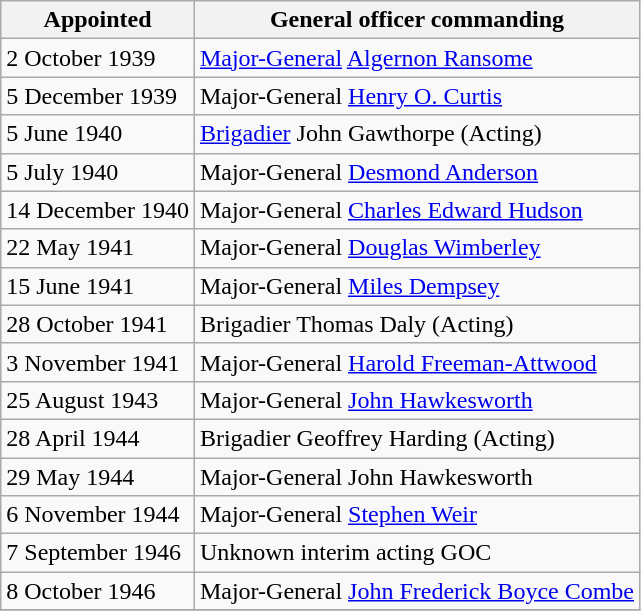<table class="wikitable" style="text-align: left; border-spacing: 2px; border: 1px solid darkgray;">
<tr>
<th>Appointed</th>
<th>General officer commanding</th>
</tr>
<tr>
<td>2 October 1939</td>
<td><a href='#'>Major-General</a> <a href='#'>Algernon Ransome</a></td>
</tr>
<tr>
<td>5 December 1939</td>
<td>Major-General <a href='#'>Henry O. Curtis</a></td>
</tr>
<tr>
<td>5 June 1940</td>
<td><a href='#'>Brigadier</a> John Gawthorpe (Acting)</td>
</tr>
<tr>
<td>5 July 1940</td>
<td>Major-General <a href='#'>Desmond Anderson</a></td>
</tr>
<tr>
<td>14 December 1940</td>
<td>Major-General <a href='#'>Charles Edward Hudson</a></td>
</tr>
<tr>
<td>22 May 1941</td>
<td>Major-General <a href='#'>Douglas Wimberley</a></td>
</tr>
<tr>
<td>15 June 1941</td>
<td>Major-General <a href='#'>Miles Dempsey</a></td>
</tr>
<tr>
<td>28 October 1941</td>
<td>Brigadier Thomas Daly (Acting)</td>
</tr>
<tr>
<td>3 November 1941</td>
<td>Major-General <a href='#'>Harold Freeman-Attwood</a></td>
</tr>
<tr>
<td>25 August 1943</td>
<td>Major-General <a href='#'>John Hawkesworth</a></td>
</tr>
<tr>
<td>28 April 1944</td>
<td>Brigadier Geoffrey Harding (Acting)</td>
</tr>
<tr>
<td>29 May 1944</td>
<td>Major-General John Hawkesworth</td>
</tr>
<tr>
<td>6 November 1944</td>
<td>Major-General <a href='#'>Stephen Weir</a></td>
</tr>
<tr>
<td>7 September 1946</td>
<td>Unknown interim acting GOC</td>
</tr>
<tr>
<td>8 October 1946</td>
<td>Major-General <a href='#'>John Frederick Boyce Combe</a></td>
</tr>
<tr>
</tr>
</table>
